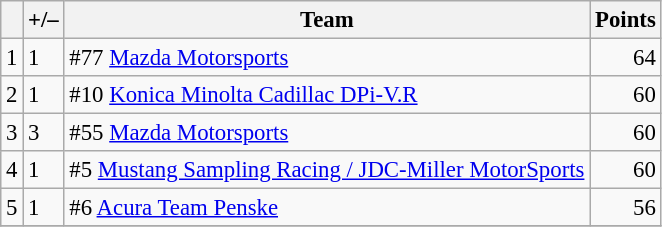<table class="wikitable" style="font-size: 95%;">
<tr>
<th scope="col"></th>
<th scope="col">+/–</th>
<th scope="col">Team</th>
<th scope="col">Points</th>
</tr>
<tr>
<td align=center>1</td>
<td align="left"> 1</td>
<td>  #77 <a href='#'>Mazda Motorsports</a></td>
<td align=right>64</td>
</tr>
<tr>
<td align=center>2</td>
<td align="left"> 1</td>
<td> #10 <a href='#'>Konica Minolta Cadillac DPi-V.R</a></td>
<td align=right>60</td>
</tr>
<tr>
<td align=center>3</td>
<td align="left"> 3</td>
<td>  #55 <a href='#'>Mazda Motorsports</a></td>
<td align=right>60</td>
</tr>
<tr>
<td align=center>4</td>
<td align="left"> 1</td>
<td> #5 <a href='#'>Mustang Sampling Racing / JDC-Miller MotorSports</a></td>
<td align=right>60</td>
</tr>
<tr>
<td align=center>5</td>
<td align="left"> 1</td>
<td> #6 <a href='#'>Acura Team Penske</a></td>
<td align=right>56</td>
</tr>
<tr>
</tr>
</table>
